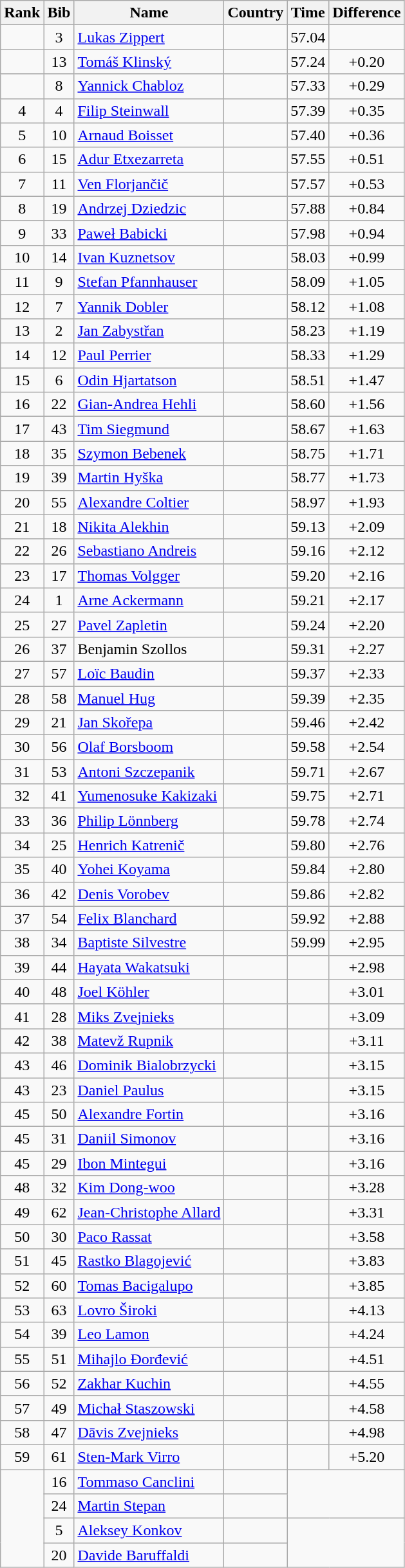<table class="wikitable sortable" style="text-align:center">
<tr>
<th data-sort-type=number>Rank</th>
<th>Bib</th>
<th>Name</th>
<th>Country</th>
<th>Time</th>
<th>Difference</th>
</tr>
<tr>
<td></td>
<td>3</td>
<td align=left><a href='#'>Lukas Zippert</a></td>
<td align=left></td>
<td>57.04</td>
<td></td>
</tr>
<tr>
<td></td>
<td>13</td>
<td align=left><a href='#'>Tomáš Klinský</a></td>
<td align=left></td>
<td>57.24</td>
<td>+0.20</td>
</tr>
<tr>
<td></td>
<td>8</td>
<td align=left><a href='#'>Yannick Chabloz</a></td>
<td align=left></td>
<td>57.33</td>
<td>+0.29</td>
</tr>
<tr>
<td>4</td>
<td>4</td>
<td align=left><a href='#'>Filip Steinwall</a></td>
<td align=left></td>
<td>57.39</td>
<td>+0.35</td>
</tr>
<tr>
<td>5</td>
<td>10</td>
<td align=left><a href='#'>Arnaud Boisset</a></td>
<td align=left></td>
<td>57.40</td>
<td>+0.36</td>
</tr>
<tr>
<td>6</td>
<td>15</td>
<td align=left><a href='#'>Adur Etxezarreta</a></td>
<td align=left></td>
<td>57.55</td>
<td>+0.51</td>
</tr>
<tr>
<td>7</td>
<td>11</td>
<td align=left><a href='#'>Ven Florjančič</a></td>
<td align=left></td>
<td>57.57</td>
<td>+0.53</td>
</tr>
<tr>
<td>8</td>
<td>19</td>
<td align=left><a href='#'>Andrzej Dziedzic</a></td>
<td align=left></td>
<td>57.88</td>
<td>+0.84</td>
</tr>
<tr>
<td>9</td>
<td>33</td>
<td align=left><a href='#'>Paweł Babicki</a></td>
<td align=left></td>
<td>57.98</td>
<td>+0.94</td>
</tr>
<tr>
<td>10</td>
<td>14</td>
<td align=left><a href='#'>Ivan Kuznetsov</a></td>
<td align=left></td>
<td>58.03</td>
<td>+0.99</td>
</tr>
<tr>
<td>11</td>
<td>9</td>
<td align=left><a href='#'>Stefan Pfannhauser</a></td>
<td align=left></td>
<td>58.09</td>
<td>+1.05</td>
</tr>
<tr>
<td>12</td>
<td>7</td>
<td align=left><a href='#'>Yannik Dobler</a></td>
<td align=left></td>
<td>58.12</td>
<td>+1.08</td>
</tr>
<tr>
<td>13</td>
<td>2</td>
<td align=left><a href='#'>Jan Zabystřan</a></td>
<td align=left></td>
<td>58.23</td>
<td>+1.19</td>
</tr>
<tr>
<td>14</td>
<td>12</td>
<td align=left><a href='#'>Paul Perrier</a></td>
<td align=left></td>
<td>58.33</td>
<td>+1.29</td>
</tr>
<tr>
<td>15</td>
<td>6</td>
<td align=left><a href='#'>Odin Hjartatson</a></td>
<td align=left></td>
<td>58.51</td>
<td>+1.47</td>
</tr>
<tr>
<td>16</td>
<td>22</td>
<td align=left><a href='#'>Gian-Andrea Hehli</a></td>
<td align=left></td>
<td>58.60</td>
<td>+1.56</td>
</tr>
<tr>
<td>17</td>
<td>43</td>
<td align=left><a href='#'>Tim Siegmund</a></td>
<td align=left></td>
<td>58.67</td>
<td>+1.63</td>
</tr>
<tr>
<td>18</td>
<td>35</td>
<td align=left><a href='#'>Szymon Bebenek</a></td>
<td align=left></td>
<td>58.75</td>
<td>+1.71</td>
</tr>
<tr>
<td>19</td>
<td>39</td>
<td align=left><a href='#'>Martin Hyška</a></td>
<td align=left></td>
<td>58.77</td>
<td>+1.73</td>
</tr>
<tr>
<td>20</td>
<td>55</td>
<td align=left><a href='#'>Alexandre Coltier</a></td>
<td align=left></td>
<td>58.97</td>
<td>+1.93</td>
</tr>
<tr>
<td>21</td>
<td>18</td>
<td align=left><a href='#'>Nikita Alekhin</a></td>
<td align=left></td>
<td>59.13</td>
<td>+2.09</td>
</tr>
<tr>
<td>22</td>
<td>26</td>
<td align=left><a href='#'>Sebastiano Andreis</a></td>
<td align=left></td>
<td>59.16</td>
<td>+2.12</td>
</tr>
<tr>
<td>23</td>
<td>17</td>
<td align=left><a href='#'>Thomas Volgger</a></td>
<td align=left></td>
<td>59.20</td>
<td>+2.16</td>
</tr>
<tr>
<td>24</td>
<td>1</td>
<td align=left><a href='#'>Arne Ackermann</a></td>
<td align=left></td>
<td>59.21</td>
<td>+2.17</td>
</tr>
<tr>
<td>25</td>
<td>27</td>
<td align=left><a href='#'>Pavel Zapletin</a></td>
<td align=left></td>
<td>59.24</td>
<td>+2.20</td>
</tr>
<tr>
<td>26</td>
<td>37</td>
<td align=left>Benjamin Szollos</td>
<td align=left></td>
<td>59.31</td>
<td>+2.27</td>
</tr>
<tr>
<td>27</td>
<td>57</td>
<td align=left><a href='#'>Loïc Baudin</a></td>
<td align=left></td>
<td>59.37</td>
<td>+2.33</td>
</tr>
<tr>
<td>28</td>
<td>58</td>
<td align=left><a href='#'>Manuel Hug</a></td>
<td align=left></td>
<td>59.39</td>
<td>+2.35</td>
</tr>
<tr>
<td>29</td>
<td>21</td>
<td align=left><a href='#'>Jan Skořepa</a></td>
<td align=left></td>
<td>59.46</td>
<td>+2.42</td>
</tr>
<tr>
<td>30</td>
<td>56</td>
<td align=left><a href='#'>Olaf Borsboom</a></td>
<td align=left></td>
<td>59.58</td>
<td>+2.54</td>
</tr>
<tr>
<td>31</td>
<td>53</td>
<td align=left><a href='#'>Antoni Szczepanik</a></td>
<td align=left></td>
<td>59.71</td>
<td>+2.67</td>
</tr>
<tr>
<td>32</td>
<td>41</td>
<td align=left><a href='#'>Yumenosuke Kakizaki</a></td>
<td align=left></td>
<td>59.75</td>
<td>+2.71</td>
</tr>
<tr>
<td>33</td>
<td>36</td>
<td align=left><a href='#'>Philip Lönnberg</a></td>
<td align=left></td>
<td>59.78</td>
<td>+2.74</td>
</tr>
<tr>
<td>34</td>
<td>25</td>
<td align=left><a href='#'>Henrich Katrenič</a></td>
<td align=left></td>
<td>59.80</td>
<td>+2.76</td>
</tr>
<tr>
<td>35</td>
<td>40</td>
<td align=left><a href='#'>Yohei Koyama</a></td>
<td align=left></td>
<td>59.84</td>
<td>+2.80</td>
</tr>
<tr>
<td>36</td>
<td>42</td>
<td align=left><a href='#'>Denis Vorobev</a></td>
<td align=left></td>
<td>59.86</td>
<td>+2.82</td>
</tr>
<tr>
<td>37</td>
<td>54</td>
<td align=left><a href='#'>Felix Blanchard</a></td>
<td align=left></td>
<td>59.92</td>
<td>+2.88</td>
</tr>
<tr>
<td>38</td>
<td>34</td>
<td align=left><a href='#'>Baptiste Silvestre</a></td>
<td align=left></td>
<td>59.99</td>
<td>+2.95</td>
</tr>
<tr>
<td>39</td>
<td>44</td>
<td align=left><a href='#'>Hayata Wakatsuki</a></td>
<td align=left></td>
<td></td>
<td>+2.98</td>
</tr>
<tr>
<td>40</td>
<td>48</td>
<td align=left><a href='#'>Joel Köhler</a></td>
<td align=left></td>
<td></td>
<td>+3.01</td>
</tr>
<tr>
<td>41</td>
<td>28</td>
<td align=left><a href='#'>Miks Zvejnieks</a></td>
<td align=left></td>
<td></td>
<td>+3.09</td>
</tr>
<tr>
<td>42</td>
<td>38</td>
<td align=left><a href='#'>Matevž Rupnik</a></td>
<td align=left></td>
<td></td>
<td>+3.11</td>
</tr>
<tr>
<td>43</td>
<td>46</td>
<td align=left><a href='#'>Dominik Bialobrzycki</a></td>
<td align=left></td>
<td></td>
<td>+3.15</td>
</tr>
<tr>
<td>43</td>
<td>23</td>
<td align=left><a href='#'>Daniel Paulus</a></td>
<td align=left></td>
<td></td>
<td>+3.15</td>
</tr>
<tr>
<td>45</td>
<td>50</td>
<td align=left><a href='#'>Alexandre Fortin</a></td>
<td align=left></td>
<td></td>
<td>+3.16</td>
</tr>
<tr>
<td>45</td>
<td>31</td>
<td align=left><a href='#'>Daniil Simonov</a></td>
<td align=left></td>
<td></td>
<td>+3.16</td>
</tr>
<tr>
<td>45</td>
<td>29</td>
<td align=left><a href='#'>Ibon Mintegui</a></td>
<td align=left></td>
<td></td>
<td>+3.16</td>
</tr>
<tr>
<td>48</td>
<td>32</td>
<td align=left><a href='#'>Kim Dong-woo</a></td>
<td align=left></td>
<td></td>
<td>+3.28</td>
</tr>
<tr>
<td>49</td>
<td>62</td>
<td align=left><a href='#'>Jean-Christophe Allard</a></td>
<td align=left></td>
<td></td>
<td>+3.31</td>
</tr>
<tr>
<td>50</td>
<td>30</td>
<td align=left><a href='#'>Paco Rassat</a></td>
<td align=left></td>
<td></td>
<td>+3.58</td>
</tr>
<tr>
<td>51</td>
<td>45</td>
<td align=left><a href='#'>Rastko Blagojević</a></td>
<td align=left></td>
<td></td>
<td>+3.83</td>
</tr>
<tr>
<td>52</td>
<td>60</td>
<td align=left><a href='#'>Tomas Bacigalupo</a></td>
<td align=left></td>
<td></td>
<td>+3.85</td>
</tr>
<tr>
<td>53</td>
<td>63</td>
<td align=left><a href='#'>Lovro Široki</a></td>
<td align=left></td>
<td></td>
<td>+4.13</td>
</tr>
<tr>
<td>54</td>
<td>39</td>
<td align=left><a href='#'>Leo Lamon</a></td>
<td align=left></td>
<td></td>
<td>+4.24</td>
</tr>
<tr>
<td>55</td>
<td>51</td>
<td align=left><a href='#'>Mihajlo Đorđević</a></td>
<td align=left></td>
<td></td>
<td>+4.51</td>
</tr>
<tr>
<td>56</td>
<td>52</td>
<td align=left><a href='#'>Zakhar Kuchin</a></td>
<td align=left></td>
<td></td>
<td>+4.55</td>
</tr>
<tr>
<td>57</td>
<td>49</td>
<td align=left><a href='#'>Michał Staszowski</a></td>
<td align=left></td>
<td></td>
<td>+4.58</td>
</tr>
<tr>
<td>58</td>
<td>47</td>
<td align=left><a href='#'>Dāvis Zvejnieks</a></td>
<td align=left></td>
<td></td>
<td>+4.98</td>
</tr>
<tr>
<td>59</td>
<td>61</td>
<td align=left><a href='#'>Sten-Mark Virro</a></td>
<td align=left></td>
<td></td>
<td>+5.20</td>
</tr>
<tr>
<td rowspan=4></td>
<td>16</td>
<td align=left><a href='#'>Tommaso Canclini</a></td>
<td align=left></td>
<td colspan=2 rowspan=2></td>
</tr>
<tr>
<td>24</td>
<td align=left><a href='#'>Martin Stepan</a></td>
<td align=left></td>
</tr>
<tr>
<td>5</td>
<td align=left><a href='#'>Aleksey Konkov</a></td>
<td align=left></td>
<td colspan=2 rowspan=2></td>
</tr>
<tr>
<td>20</td>
<td align=left><a href='#'>Davide Baruffaldi</a></td>
<td align=left></td>
</tr>
</table>
